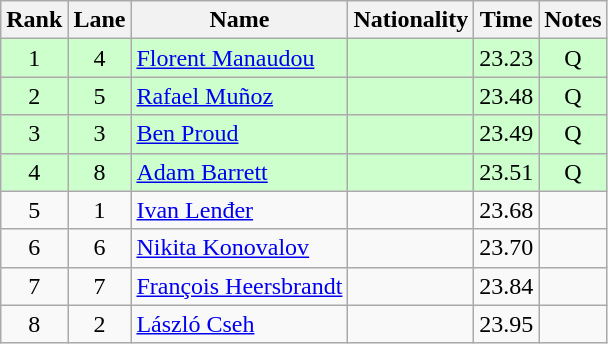<table class="wikitable sortable" style="text-align:center">
<tr>
<th>Rank</th>
<th>Lane</th>
<th>Name</th>
<th>Nationality</th>
<th>Time</th>
<th>Notes</th>
</tr>
<tr bgcolor=ccffcc>
<td>1</td>
<td>4</td>
<td align=left><a href='#'>Florent Manaudou</a></td>
<td align=left></td>
<td>23.23</td>
<td>Q</td>
</tr>
<tr bgcolor=ccffcc>
<td>2</td>
<td>5</td>
<td align=left><a href='#'>Rafael Muñoz</a></td>
<td align=left></td>
<td>23.48</td>
<td>Q</td>
</tr>
<tr bgcolor=ccffcc>
<td>3</td>
<td>3</td>
<td align=left><a href='#'>Ben Proud</a></td>
<td align=left></td>
<td>23.49</td>
<td>Q</td>
</tr>
<tr bgcolor=ccffcc>
<td>4</td>
<td>8</td>
<td align=left><a href='#'>Adam Barrett</a></td>
<td align=left></td>
<td>23.51</td>
<td>Q</td>
</tr>
<tr>
<td>5</td>
<td>1</td>
<td align=left><a href='#'>Ivan Lenđer</a></td>
<td align=left></td>
<td>23.68</td>
<td></td>
</tr>
<tr>
<td>6</td>
<td>6</td>
<td align=left><a href='#'>Nikita Konovalov</a></td>
<td align=left></td>
<td>23.70</td>
<td></td>
</tr>
<tr>
<td>7</td>
<td>7</td>
<td align=left><a href='#'>François Heersbrandt</a></td>
<td align=left></td>
<td>23.84</td>
<td></td>
</tr>
<tr>
<td>8</td>
<td>2</td>
<td align=left><a href='#'>László Cseh</a></td>
<td align=left></td>
<td>23.95</td>
<td></td>
</tr>
</table>
